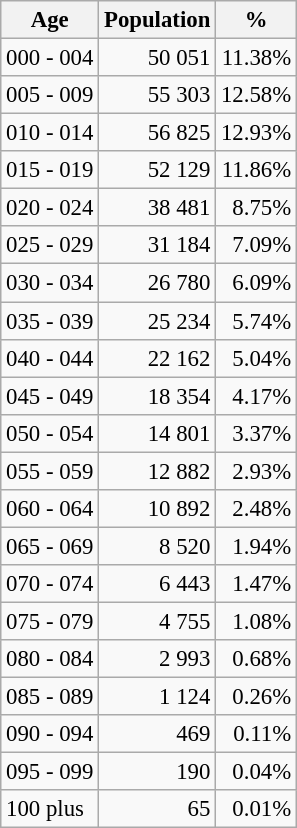<table class="wikitable" style="font-size: 95%; text-align: right">
<tr>
<th>Age</th>
<th>Population</th>
<th>%</th>
</tr>
<tr>
<td align=left>000 - 004</td>
<td>50 051</td>
<td>11.38%</td>
</tr>
<tr>
<td align=left>005 - 009</td>
<td>55 303</td>
<td>12.58%</td>
</tr>
<tr>
<td align=left>010 - 014</td>
<td>56 825</td>
<td>12.93%</td>
</tr>
<tr>
<td align=left>015 - 019</td>
<td>52 129</td>
<td>11.86%</td>
</tr>
<tr>
<td align=left>020 - 024</td>
<td>38 481</td>
<td>8.75%</td>
</tr>
<tr>
<td align=left>025 - 029</td>
<td>31 184</td>
<td>7.09%</td>
</tr>
<tr>
<td align=left>030 - 034</td>
<td>26 780</td>
<td>6.09%</td>
</tr>
<tr>
<td align=left>035 - 039</td>
<td>25 234</td>
<td>5.74%</td>
</tr>
<tr>
<td align=left>040 - 044</td>
<td>22 162</td>
<td>5.04%</td>
</tr>
<tr>
<td align=left>045 - 049</td>
<td>18 354</td>
<td>4.17%</td>
</tr>
<tr>
<td align=left>050 - 054</td>
<td>14 801</td>
<td>3.37%</td>
</tr>
<tr>
<td align=left>055 - 059</td>
<td>12 882</td>
<td>2.93%</td>
</tr>
<tr>
<td align=left>060 - 064</td>
<td>10 892</td>
<td>2.48%</td>
</tr>
<tr>
<td align=left>065 - 069</td>
<td>8 520</td>
<td>1.94%</td>
</tr>
<tr>
<td align=left>070 - 074</td>
<td>6 443</td>
<td>1.47%</td>
</tr>
<tr>
<td align=left>075 - 079</td>
<td>4 755</td>
<td>1.08%</td>
</tr>
<tr>
<td align=left>080 - 084</td>
<td>2 993</td>
<td>0.68%</td>
</tr>
<tr>
<td align=left>085 - 089</td>
<td>1 124</td>
<td>0.26%</td>
</tr>
<tr>
<td align=left>090 - 094</td>
<td>469</td>
<td>0.11%</td>
</tr>
<tr>
<td align=left>095 - 099</td>
<td>190</td>
<td>0.04%</td>
</tr>
<tr>
<td align=left>100 plus</td>
<td>65</td>
<td>0.01%</td>
</tr>
</table>
